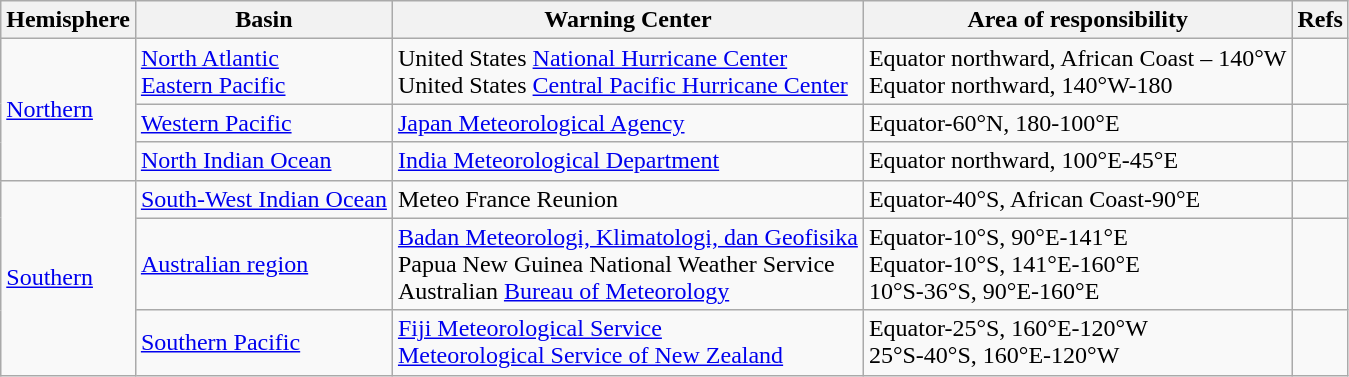<table class="wikitable sortable">
<tr>
<th>Hemisphere</th>
<th>Basin</th>
<th>Warning Center</th>
<th>Area of responsibility</th>
<th class=unsortable>Refs</th>
</tr>
<tr>
<td rowspan=3><a href='#'>Northern</a></td>
<td><a href='#'>North Atlantic</a><br><a href='#'>Eastern Pacific</a></td>
<td>United States <a href='#'>National Hurricane Center</a><br>United States <a href='#'>Central Pacific Hurricane Center</a></td>
<td>Equator northward, African Coast – 140°W<br>Equator northward, 140°W-180</td>
<td></td>
</tr>
<tr>
<td><a href='#'>Western Pacific</a></td>
<td><a href='#'>Japan Meteorological Agency</a></td>
<td>Equator-60°N, 180-100°E</td>
<td></td>
</tr>
<tr>
<td><a href='#'>North Indian Ocean</a></td>
<td><a href='#'>India Meteorological Department</a></td>
<td>Equator northward, 100°E-45°E</td>
<td></td>
</tr>
<tr>
<td rowspan=3><a href='#'>Southern</a></td>
<td><a href='#'>South-West Indian Ocean</a></td>
<td>Meteo France Reunion</td>
<td>Equator-40°S, African Coast-90°E</td>
<td></td>
</tr>
<tr>
<td><a href='#'>Australian region</a></td>
<td><a href='#'>Badan Meteorologi, Klimatologi, dan Geofisika</a><br>Papua New Guinea National Weather Service<br>Australian <a href='#'>Bureau of Meteorology</a></td>
<td>Equator-10°S, 90°E-141°E<br>Equator-10°S, 141°E-160°E<br>10°S-36°S, 90°E-160°E</td>
<td></td>
</tr>
<tr>
<td><a href='#'>Southern Pacific</a></td>
<td><a href='#'>Fiji Meteorological Service</a><br><a href='#'>Meteorological Service of New Zealand</a></td>
<td>Equator-25°S, 160°E-120°W<br> 25°S-40°S, 160°E-120°W</td>
<td></td>
</tr>
</table>
